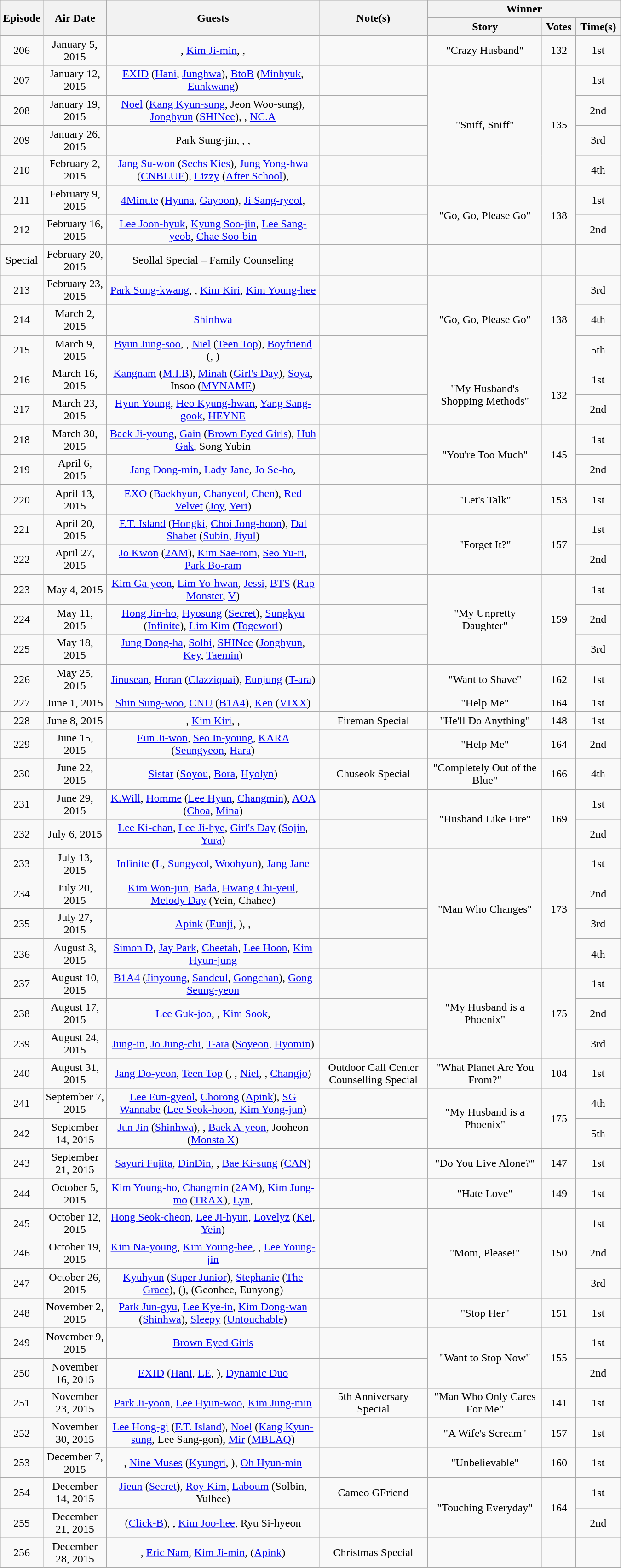<table class="wikitable" style="text-align:center;" width="900px">
<tr>
<th rowspan=2>Episode</th>
<th rowspan=2>Air Date</th>
<th rowspan=2 width="300">Guests</th>
<th rowspan=2 width="150">Note(s)</th>
<th colspan=3 width="450">Winner</th>
</tr>
<tr>
<th>Story</th>
<th>Votes</th>
<th>Time(s)</th>
</tr>
<tr>
<td>206</td>
<td>January 5, 2015</td>
<td>, <a href='#'>Kim Ji-min</a>, , </td>
<td></td>
<td>"Crazy Husband"</td>
<td>132</td>
<td>1st</td>
</tr>
<tr>
<td>207</td>
<td>January 12, 2015</td>
<td><a href='#'>EXID</a> (<a href='#'>Hani</a>, <a href='#'>Junghwa</a>), <a href='#'>BtoB</a> (<a href='#'>Minhyuk</a>, <a href='#'>Eunkwang</a>)</td>
<td></td>
<td rowspan=4>"Sniff, Sniff"</td>
<td rowspan=4>135</td>
<td>1st</td>
</tr>
<tr>
<td>208</td>
<td>January 19, 2015</td>
<td><a href='#'>Noel</a> (<a href='#'>Kang Kyun-sung</a>, Jeon Woo-sung), <a href='#'>Jonghyun</a> (<a href='#'>SHINee</a>), , <a href='#'>NC.A</a></td>
<td></td>
<td>2nd</td>
</tr>
<tr>
<td>209</td>
<td>January 26, 2015</td>
<td>Park Sung-jin, , , </td>
<td></td>
<td>3rd</td>
</tr>
<tr>
<td>210</td>
<td>February 2, 2015</td>
<td><a href='#'>Jang Su-won</a> (<a href='#'>Sechs Kies</a>), <a href='#'>Jung Yong-hwa</a> (<a href='#'>CNBLUE</a>), <a href='#'>Lizzy</a> (<a href='#'>After School</a>), </td>
<td></td>
<td>4th</td>
</tr>
<tr>
<td>211</td>
<td>February 9, 2015</td>
<td><a href='#'>4Minute</a> (<a href='#'>Hyuna</a>, <a href='#'>Gayoon</a>), <a href='#'>Ji Sang-ryeol</a>, </td>
<td></td>
<td rowspan=2>"Go, Go, Please Go"</td>
<td rowspan=2>138</td>
<td>1st</td>
</tr>
<tr>
<td>212</td>
<td>February 16, 2015</td>
<td><a href='#'>Lee Joon-hyuk</a>, <a href='#'>Kyung Soo-jin</a>, <a href='#'>Lee Sang-yeob</a>, <a href='#'>Chae Soo-bin</a></td>
<td></td>
<td>2nd</td>
</tr>
<tr>
<td>Special</td>
<td>February 20, 2015</td>
<td>Seollal Special – Family Counseling</td>
<td></td>
<td></td>
<td></td>
<td></td>
</tr>
<tr>
<td>213</td>
<td>February 23, 2015</td>
<td><a href='#'>Park Sung-kwang</a>, , <a href='#'>Kim Kiri</a>, <a href='#'>Kim Young-hee</a></td>
<td></td>
<td rowspan=3>"Go, Go, Please Go"</td>
<td rowspan=3>138</td>
<td>3rd</td>
</tr>
<tr>
<td>214</td>
<td>March 2, 2015</td>
<td><a href='#'>Shinhwa</a></td>
<td></td>
<td>4th</td>
</tr>
<tr>
<td>215</td>
<td>March 9, 2015</td>
<td><a href='#'>Byun Jung-soo</a>, , <a href='#'>Niel</a> (<a href='#'>Teen Top</a>), <a href='#'>Boyfriend</a> (, )</td>
<td></td>
<td>5th</td>
</tr>
<tr>
<td>216</td>
<td>March 16, 2015</td>
<td><a href='#'>Kangnam</a> (<a href='#'>M.I.B</a>), <a href='#'>Minah</a> (<a href='#'>Girl's Day</a>), <a href='#'>Soya</a>, Insoo (<a href='#'>MYNAME</a>)</td>
<td></td>
<td rowspan=2>"My Husband's Shopping Methods"</td>
<td rowspan=2>132</td>
<td>1st</td>
</tr>
<tr>
<td>217</td>
<td>March 23, 2015</td>
<td><a href='#'>Hyun Young</a>, <a href='#'>Heo Kyung-hwan</a>, <a href='#'>Yang Sang-gook</a>, <a href='#'>HEYNE</a></td>
<td></td>
<td>2nd</td>
</tr>
<tr>
<td>218</td>
<td>March 30, 2015</td>
<td><a href='#'>Baek Ji-young</a>, <a href='#'>Gain</a> (<a href='#'>Brown Eyed Girls</a>), <a href='#'>Huh Gak</a>, Song Yubin</td>
<td></td>
<td rowspan=2>"You're Too Much"</td>
<td rowspan=2>145</td>
<td>1st</td>
</tr>
<tr>
<td>219</td>
<td>April 6, 2015</td>
<td><a href='#'>Jang Dong-min</a>, <a href='#'>Lady Jane</a>, <a href='#'>Jo Se-ho</a>, </td>
<td></td>
<td>2nd</td>
</tr>
<tr>
<td>220</td>
<td>April 13, 2015</td>
<td><a href='#'>EXO</a> (<a href='#'>Baekhyun</a>, <a href='#'>Chanyeol</a>, <a href='#'>Chen</a>), <a href='#'>Red Velvet</a> (<a href='#'>Joy</a>, <a href='#'>Yeri</a>)</td>
<td></td>
<td>"Let's Talk"</td>
<td>153</td>
<td>1st</td>
</tr>
<tr>
<td>221</td>
<td>April 20, 2015</td>
<td><a href='#'>F.T. Island</a> (<a href='#'>Hongki</a>, <a href='#'>Choi Jong-hoon</a>), <a href='#'>Dal Shabet</a> (<a href='#'>Subin</a>, <a href='#'>Jiyul</a>)</td>
<td></td>
<td rowspan=2>"Forget It?"</td>
<td rowspan=2>157</td>
<td>1st</td>
</tr>
<tr>
<td>222</td>
<td>April 27, 2015</td>
<td><a href='#'>Jo Kwon</a> (<a href='#'>2AM</a>), <a href='#'>Kim Sae-rom</a>, <a href='#'>Seo Yu-ri</a>, <a href='#'>Park Bo-ram</a></td>
<td></td>
<td>2nd</td>
</tr>
<tr>
<td>223</td>
<td>May 4, 2015</td>
<td><a href='#'>Kim Ga-yeon</a>, <a href='#'>Lim Yo-hwan</a>, <a href='#'>Jessi</a>, <a href='#'>BTS</a> (<a href='#'>Rap Monster</a>, <a href='#'>V</a>)</td>
<td></td>
<td rowspan=3>"My Unpretty Daughter"</td>
<td rowspan=3>159</td>
<td>1st</td>
</tr>
<tr>
<td>224</td>
<td>May 11, 2015</td>
<td><a href='#'>Hong Jin-ho</a>, <a href='#'>Hyosung</a> (<a href='#'>Secret</a>), <a href='#'>Sungkyu</a> (<a href='#'>Infinite</a>), <a href='#'>Lim Kim</a> (<a href='#'>Togeworl</a>)</td>
<td></td>
<td>2nd</td>
</tr>
<tr>
<td>225</td>
<td>May 18, 2015</td>
<td><a href='#'>Jung Dong-ha</a>, <a href='#'>Solbi</a>, <a href='#'>SHINee</a> (<a href='#'>Jonghyun</a>, <a href='#'>Key</a>, <a href='#'>Taemin</a>)</td>
<td></td>
<td>3rd</td>
</tr>
<tr>
<td>226</td>
<td>May 25, 2015</td>
<td><a href='#'>Jinusean</a>, <a href='#'>Horan</a> (<a href='#'>Clazziquai</a>), <a href='#'>Eunjung</a> (<a href='#'>T-ara</a>)</td>
<td></td>
<td>"Want to Shave"</td>
<td>162</td>
<td>1st</td>
</tr>
<tr>
<td>227</td>
<td>June 1, 2015</td>
<td><a href='#'>Shin Sung-woo</a>, <a href='#'>CNU</a> (<a href='#'>B1A4</a>), <a href='#'>Ken</a> (<a href='#'>VIXX</a>)</td>
<td></td>
<td>"Help Me"</td>
<td>164</td>
<td>1st</td>
</tr>
<tr>
<td>228</td>
<td>June 8, 2015</td>
<td>, <a href='#'>Kim Kiri</a>, , </td>
<td>Fireman Special</td>
<td>"He'll Do Anything"</td>
<td>148</td>
<td>1st</td>
</tr>
<tr>
<td>229</td>
<td>June 15, 2015</td>
<td><a href='#'>Eun Ji-won</a>, <a href='#'>Seo In-young</a>, <a href='#'>KARA</a> (<a href='#'>Seungyeon</a>, <a href='#'>Hara</a>)</td>
<td></td>
<td>"Help Me"</td>
<td>164</td>
<td>2nd</td>
</tr>
<tr>
<td>230</td>
<td>June 22, 2015</td>
<td><a href='#'>Sistar</a> (<a href='#'>Soyou</a>, <a href='#'>Bora</a>, <a href='#'>Hyolyn</a>)</td>
<td>Chuseok Special</td>
<td>"Completely Out of the Blue"</td>
<td>166</td>
<td>4th</td>
</tr>
<tr>
<td>231</td>
<td>June 29, 2015</td>
<td><a href='#'>K.Will</a>, <a href='#'>Homme</a> (<a href='#'>Lee Hyun</a>, <a href='#'>Changmin</a>), <a href='#'>AOA</a> (<a href='#'>Choa</a>, <a href='#'>Mina</a>)</td>
<td></td>
<td rowspan=2>"Husband Like Fire"</td>
<td rowspan=2>169</td>
<td>1st</td>
</tr>
<tr>
<td>232</td>
<td>July 6, 2015</td>
<td><a href='#'>Lee Ki-chan</a>, <a href='#'>Lee Ji-hye</a>, <a href='#'>Girl's Day</a> (<a href='#'>Sojin</a>, <a href='#'>Yura</a>)</td>
<td></td>
<td>2nd</td>
</tr>
<tr>
<td>233</td>
<td>July 13, 2015</td>
<td><a href='#'>Infinite</a> (<a href='#'>L</a>, <a href='#'>Sungyeol</a>, <a href='#'>Woohyun</a>), <a href='#'>Jang Jane</a></td>
<td></td>
<td rowspan=4>"Man Who Changes"</td>
<td rowspan=4>173</td>
<td>1st</td>
</tr>
<tr>
<td>234</td>
<td>July 20, 2015</td>
<td><a href='#'>Kim Won-jun</a>, <a href='#'>Bada</a>, <a href='#'>Hwang Chi-yeul</a>, <a href='#'>Melody Day</a> (Yein, Chahee)</td>
<td></td>
<td>2nd</td>
</tr>
<tr>
<td>235</td>
<td>July 27, 2015</td>
<td><a href='#'>Apink</a> (<a href='#'>Eunji</a>, ), , </td>
<td></td>
<td>3rd</td>
</tr>
<tr>
<td>236</td>
<td>August 3, 2015</td>
<td><a href='#'>Simon D</a>, <a href='#'>Jay Park</a>, <a href='#'>Cheetah</a>, <a href='#'>Lee Hoon</a>, <a href='#'>Kim Hyun-jung</a></td>
<td></td>
<td>4th</td>
</tr>
<tr>
<td>237</td>
<td>August 10, 2015</td>
<td><a href='#'>B1A4</a> (<a href='#'>Jinyoung</a>, <a href='#'>Sandeul</a>, <a href='#'>Gongchan</a>), <a href='#'>Gong Seung-yeon</a></td>
<td></td>
<td rowspan=3>"My Husband is a Phoenix"</td>
<td rowspan=3>175</td>
<td>1st</td>
</tr>
<tr>
<td>238</td>
<td>August 17, 2015</td>
<td><a href='#'>Lee Guk-joo</a>, , <a href='#'>Kim Sook</a>, </td>
<td></td>
<td>2nd</td>
</tr>
<tr>
<td>239</td>
<td>August 24, 2015</td>
<td><a href='#'>Jung-in</a>, <a href='#'>Jo Jung-chi</a>, <a href='#'>T-ara</a> (<a href='#'>Soyeon</a>, <a href='#'>Hyomin</a>)</td>
<td></td>
<td>3rd</td>
</tr>
<tr>
<td>240</td>
<td>August 31, 2015</td>
<td><a href='#'>Jang Do-yeon</a>, <a href='#'>Teen Top</a> (, , <a href='#'>Niel</a>, , <a href='#'>Changjo</a>)</td>
<td>Outdoor Call Center Counselling Special</td>
<td>"What Planet Are You From?"</td>
<td>104</td>
<td>1st</td>
</tr>
<tr>
<td>241</td>
<td>September 7, 2015</td>
<td><a href='#'>Lee Eun-gyeol</a>, <a href='#'>Chorong</a> (<a href='#'>Apink</a>), <a href='#'>SG Wannabe</a> (<a href='#'>Lee Seok-hoon</a>, <a href='#'>Kim Yong-jun</a>)</td>
<td></td>
<td rowspan=2>"My Husband is a Phoenix"</td>
<td rowspan=2>175</td>
<td>4th</td>
</tr>
<tr>
<td>242</td>
<td>September 14, 2015</td>
<td><a href='#'>Jun Jin</a> (<a href='#'>Shinhwa</a>), , <a href='#'>Baek A-yeon</a>, Jooheon (<a href='#'>Monsta X</a>)</td>
<td></td>
<td>5th</td>
</tr>
<tr>
<td>243</td>
<td>September 21, 2015</td>
<td><a href='#'>Sayuri Fujita</a>, <a href='#'>DinDin</a>, , <a href='#'>Bae Ki-sung</a> (<a href='#'>CAN</a>)</td>
<td></td>
<td>"Do You Live Alone?"</td>
<td>147</td>
<td>1st</td>
</tr>
<tr>
<td>244</td>
<td>October 5, 2015</td>
<td><a href='#'>Kim Young-ho</a>, <a href='#'>Changmin</a> (<a href='#'>2AM</a>), <a href='#'>Kim Jung-mo</a> (<a href='#'>TRAX</a>), <a href='#'>Lyn</a>, </td>
<td></td>
<td>"Hate Love"</td>
<td>149</td>
<td>1st</td>
</tr>
<tr>
<td>245</td>
<td>October 12, 2015</td>
<td><a href='#'>Hong Seok-cheon</a>, <a href='#'>Lee Ji-hyun</a>, <a href='#'>Lovelyz</a> (<a href='#'>Kei</a>, <a href='#'>Yein</a>)</td>
<td></td>
<td rowspan=3>"Mom, Please!"</td>
<td rowspan=3>150</td>
<td>1st</td>
</tr>
<tr>
<td>246</td>
<td>October 19, 2015</td>
<td><a href='#'>Kim Na-young</a>, <a href='#'>Kim Young-hee</a>, , <a href='#'>Lee Young-jin</a></td>
<td></td>
<td>2nd</td>
</tr>
<tr>
<td>247</td>
<td>October 26, 2015</td>
<td><a href='#'>Kyuhyun</a> (<a href='#'>Super Junior</a>), <a href='#'>Stephanie</a> (<a href='#'>The Grace</a>),  (),  (Geonhee, Eunyong)</td>
<td></td>
<td>3rd</td>
</tr>
<tr>
<td>248</td>
<td>November 2, 2015</td>
<td><a href='#'>Park Jun-gyu</a>, <a href='#'>Lee Kye-in</a>, <a href='#'>Kim Dong-wan</a> (<a href='#'>Shinhwa</a>), <a href='#'>Sleepy</a> (<a href='#'>Untouchable</a>)</td>
<td></td>
<td>"Stop Her"</td>
<td>151</td>
<td>1st</td>
</tr>
<tr>
<td>249</td>
<td>November 9, 2015</td>
<td><a href='#'>Brown Eyed Girls</a></td>
<td></td>
<td rowspan=2>"Want to Stop Now"</td>
<td rowspan=2>155</td>
<td>1st</td>
</tr>
<tr>
<td>250</td>
<td>November 16, 2015</td>
<td><a href='#'>EXID</a> (<a href='#'>Hani</a>, <a href='#'>LE</a>, ), <a href='#'>Dynamic Duo</a></td>
<td></td>
<td>2nd</td>
</tr>
<tr>
<td>251</td>
<td>November 23, 2015</td>
<td><a href='#'>Park Ji-yoon</a>, <a href='#'>Lee Hyun-woo</a>, <a href='#'>Kim Jung-min</a></td>
<td>5th Anniversary Special</td>
<td>"Man Who Only Cares For Me"</td>
<td>141</td>
<td>1st</td>
</tr>
<tr>
<td>252</td>
<td>November 30, 2015</td>
<td><a href='#'>Lee Hong-gi</a> (<a href='#'>F.T. Island</a>), <a href='#'>Noel</a> (<a href='#'>Kang Kyun-sung</a>, Lee Sang-gon), <a href='#'>Mir</a> (<a href='#'>MBLAQ</a>)</td>
<td></td>
<td>"A Wife's Scream"</td>
<td>157</td>
<td>1st</td>
</tr>
<tr>
<td>253</td>
<td>December 7, 2015</td>
<td>, <a href='#'>Nine Muses</a> (<a href='#'>Kyungri</a>, ), <a href='#'>Oh Hyun-min</a></td>
<td></td>
<td>"Unbelievable"</td>
<td>160</td>
<td>1st</td>
</tr>
<tr>
<td>254</td>
<td>December 14, 2015</td>
<td><a href='#'>Jieun</a> (<a href='#'>Secret</a>), <a href='#'>Roy Kim</a>, <a href='#'>Laboum</a> (Solbin, Yulhee)</td>
<td>Cameo GFriend</td>
<td rowspan=2>"Touching Everyday"</td>
<td rowspan=2>164</td>
<td>1st</td>
</tr>
<tr>
<td>255</td>
<td>December 21, 2015</td>
<td> (<a href='#'>Click-B</a>), , <a href='#'>Kim Joo-hee</a>, Ryu Si-hyeon</td>
<td></td>
<td>2nd</td>
</tr>
<tr>
<td>256</td>
<td>December 28, 2015</td>
<td>, <a href='#'>Eric Nam</a>, <a href='#'>Kim Ji-min</a>,  (<a href='#'>Apink</a>)</td>
<td>Christmas Special</td>
<td></td>
<td></td>
<td></td>
</tr>
</table>
